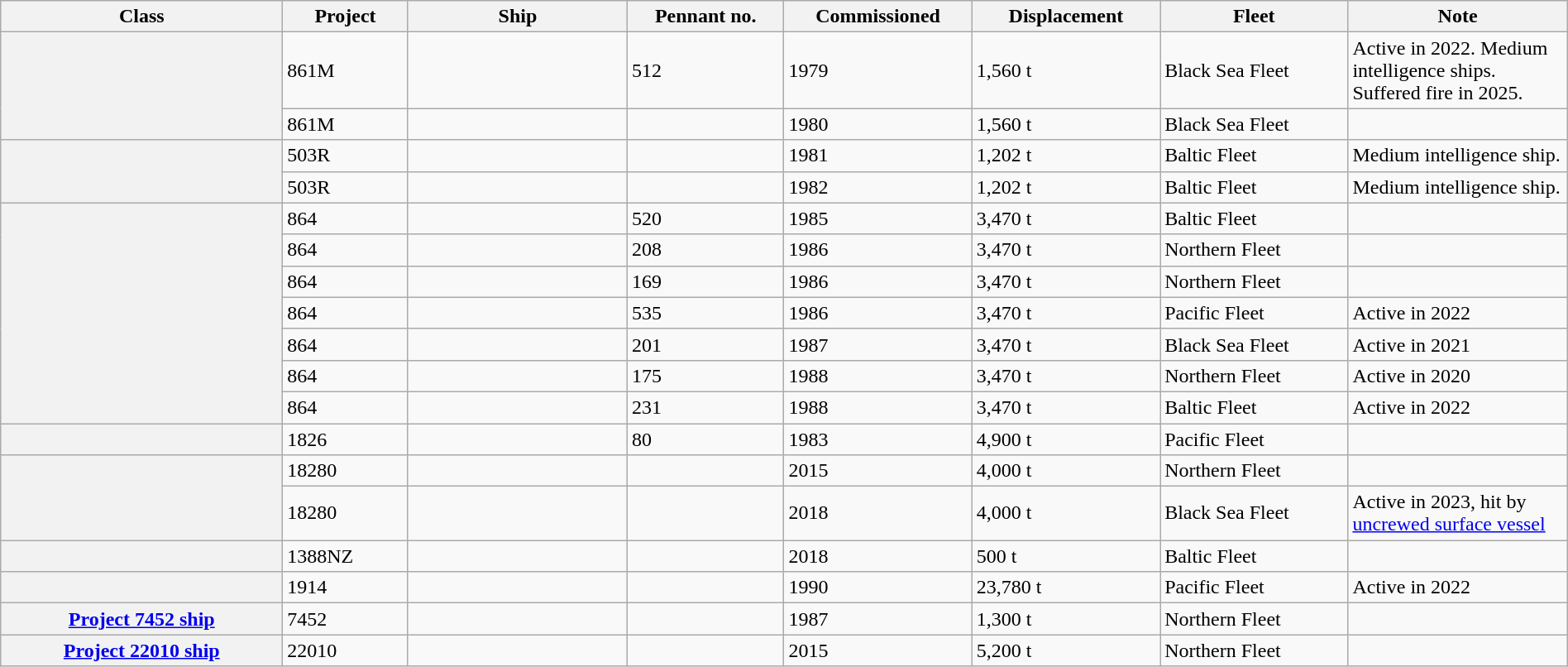<table class="wikitable sortable" style="margin:auto; width:100%;">
<tr>
<th style="text-align:center; width:18%;">Class</th>
<th style="text-align:center; width:8%;">Project</th>
<th style="text-align:center; width:14%;">Ship</th>
<th style="text-align:center; width:10%;">Pennant no.</th>
<th style="text-align:center; width:12%;">Commissioned</th>
<th style="text-align:center; width:12%;">Displacement</th>
<th style="text-align:center; width:12%;">Fleet</th>
<th style="text-align:center; width:16%;">Note</th>
</tr>
<tr>
<th rowspan="2"></th>
<td>861M</td>
<td></td>
<td>512</td>
<td>1979</td>
<td>1,560 t</td>
<td>Black Sea Fleet</td>
<td>Active in 2022. Medium intelligence ships. Suffered fire in 2025.</td>
</tr>
<tr>
<td>861M</td>
<td></td>
<td></td>
<td>1980</td>
<td>1,560 t</td>
<td>Black Sea Fleet</td>
<td></td>
</tr>
<tr>
<th rowspan="2"></th>
<td>503R</td>
<td></td>
<td></td>
<td>1981</td>
<td>1,202 t</td>
<td>Baltic Fleet</td>
<td> Medium intelligence ship.</td>
</tr>
<tr>
<td>503R</td>
<td></td>
<td></td>
<td>1982</td>
<td>1,202 t</td>
<td>Baltic Fleet</td>
<td>Medium intelligence ship.</td>
</tr>
<tr>
<th rowspan="7"></th>
<td>864</td>
<td></td>
<td>520</td>
<td>1985</td>
<td>3,470 t</td>
<td>Baltic Fleet</td>
<td></td>
</tr>
<tr>
<td>864</td>
<td></td>
<td>208</td>
<td>1986</td>
<td>3,470 t</td>
<td>Northern Fleet</td>
<td></td>
</tr>
<tr>
<td>864</td>
<td></td>
<td>169</td>
<td>1986</td>
<td>3,470 t</td>
<td>Northern Fleet</td>
<td></td>
</tr>
<tr>
<td>864</td>
<td></td>
<td>535</td>
<td>1986</td>
<td>3,470 t</td>
<td>Pacific Fleet</td>
<td>Active in 2022</td>
</tr>
<tr>
<td>864</td>
<td></td>
<td>201</td>
<td>1987</td>
<td>3,470 t</td>
<td>Black Sea Fleet</td>
<td>Active in 2021</td>
</tr>
<tr>
<td>864</td>
<td></td>
<td>175</td>
<td>1988</td>
<td>3,470 t</td>
<td>Northern Fleet</td>
<td>Active in 2020</td>
</tr>
<tr>
<td>864</td>
<td></td>
<td>231</td>
<td>1988</td>
<td>3,470 t</td>
<td>Baltic Fleet</td>
<td>Active in 2022</td>
</tr>
<tr>
<th></th>
<td>1826</td>
<td></td>
<td>80</td>
<td>1983</td>
<td>4,900 t</td>
<td>Pacific Fleet</td>
<td></td>
</tr>
<tr>
<th rowspan="2"></th>
<td>18280</td>
<td></td>
<td></td>
<td>2015</td>
<td>4,000 t</td>
<td>Northern Fleet</td>
<td></td>
</tr>
<tr>
<td>18280</td>
<td></td>
<td></td>
<td>2018</td>
<td>4,000 t</td>
<td>Black Sea Fleet</td>
<td>Active in 2023, hit by <a href='#'>uncrewed surface vessel</a></td>
</tr>
<tr>
<th></th>
<td>1388NZ</td>
<td></td>
<td></td>
<td>2018</td>
<td>500 t</td>
<td>Baltic Fleet</td>
<td></td>
</tr>
<tr>
<th></th>
<td>1914</td>
<td></td>
<td></td>
<td>1990</td>
<td>23,780 t</td>
<td>Pacific Fleet</td>
<td>Active in 2022</td>
</tr>
<tr>
<th><a href='#'>Project 7452 ship</a></th>
<td>7452</td>
<td></td>
<td></td>
<td>1987</td>
<td>1,300 t</td>
<td>Northern Fleet</td>
<td></td>
</tr>
<tr>
<th><a href='#'>Project 22010 ship</a></th>
<td>22010</td>
<td></td>
<td></td>
<td>2015</td>
<td>5,200 t</td>
<td>Northern Fleet</td>
<td></td>
</tr>
</table>
